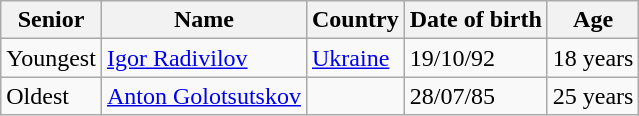<table class="wikitable">
<tr>
<th>Senior</th>
<th>Name</th>
<th>Country</th>
<th>Date of birth</th>
<th>Age</th>
</tr>
<tr>
<td>Youngest</td>
<td><a href='#'>Igor Radivilov</a></td>
<td> <a href='#'>Ukraine</a></td>
<td>19/10/92</td>
<td>18 years</td>
</tr>
<tr>
<td>Oldest</td>
<td><a href='#'>Anton Golotsutskov</a></td>
<td></td>
<td>28/07/85</td>
<td>25 years</td>
</tr>
</table>
